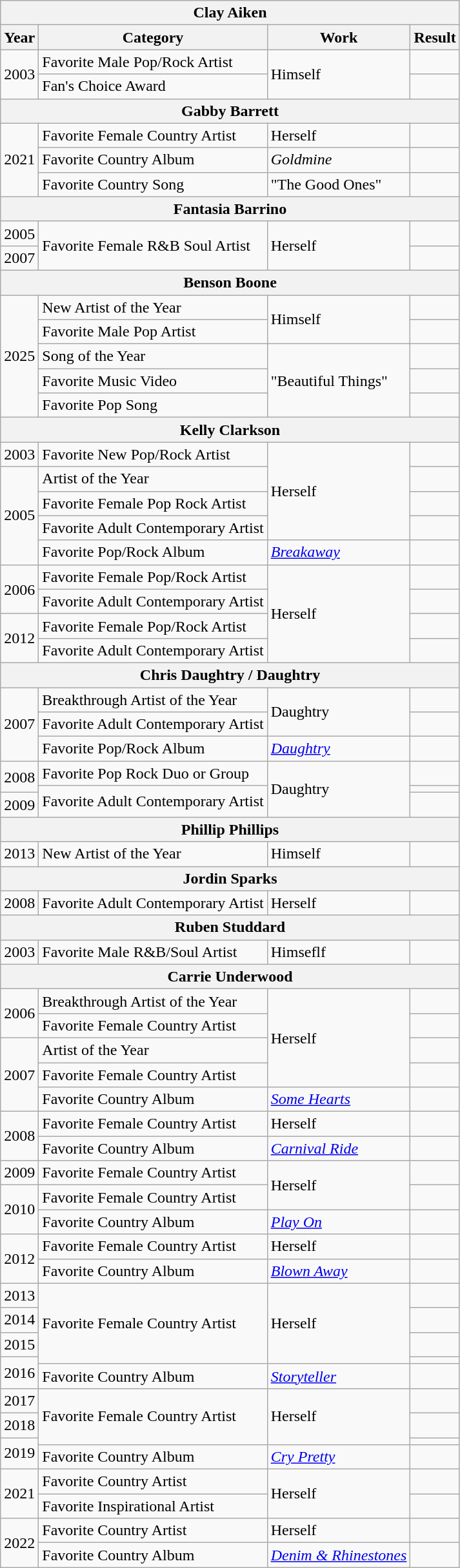<table class="wikitable">
<tr>
<th colspan="4">Clay Aiken</th>
</tr>
<tr>
<th>Year</th>
<th>Category</th>
<th>Work</th>
<th>Result</th>
</tr>
<tr>
<td rowspan="2">2003</td>
<td>Favorite Male Pop/Rock Artist</td>
<td rowspan="2">Himself</td>
<td></td>
</tr>
<tr>
<td>Fan's Choice Award</td>
<td></td>
</tr>
<tr>
<th colspan="4">Gabby Barrett</th>
</tr>
<tr>
<td rowspan="3">2021</td>
<td>Favorite Female Country Artist</td>
<td>Herself</td>
<td></td>
</tr>
<tr>
<td>Favorite Country Album</td>
<td><em>Goldmine</em></td>
<td></td>
</tr>
<tr>
<td>Favorite Country Song</td>
<td>"The Good Ones"</td>
<td></td>
</tr>
<tr>
<th colspan="4">Fantasia Barrino</th>
</tr>
<tr>
<td>2005</td>
<td rowspan="2">Favorite Female R&B Soul Artist</td>
<td rowspan="2">Herself</td>
<td></td>
</tr>
<tr>
<td>2007</td>
<td></td>
</tr>
<tr>
<th colspan="4">Benson Boone</th>
</tr>
<tr>
<td rowspan="5">2025</td>
<td>New Artist of the Year</td>
<td rowspan="2">Himself</td>
<td></td>
</tr>
<tr>
<td>Favorite Male Pop Artist</td>
<td></td>
</tr>
<tr>
<td>Song of the Year</td>
<td rowspan="3">"Beautiful Things"</td>
<td></td>
</tr>
<tr>
<td>Favorite Music Video</td>
<td></td>
</tr>
<tr>
<td>Favorite Pop Song</td>
<td></td>
</tr>
<tr>
<th colspan="4">Kelly Clarkson</th>
</tr>
<tr>
<td>2003</td>
<td>Favorite New Pop/Rock Artist</td>
<td rowspan="4">Herself</td>
<td></td>
</tr>
<tr>
<td rowspan="4">2005</td>
<td>Artist of the Year</td>
<td></td>
</tr>
<tr>
<td>Favorite Female Pop Rock Artist</td>
<td></td>
</tr>
<tr>
<td>Favorite Adult Contemporary Artist</td>
<td></td>
</tr>
<tr>
<td>Favorite Pop/Rock Album</td>
<td><em><a href='#'>Breakaway</a></em></td>
<td></td>
</tr>
<tr>
<td rowspan="2">2006</td>
<td>Favorite Female Pop/Rock Artist</td>
<td rowspan="4">Herself</td>
<td></td>
</tr>
<tr>
<td>Favorite Adult Contemporary Artist</td>
<td></td>
</tr>
<tr>
<td rowspan="2">2012</td>
<td>Favorite Female Pop/Rock Artist</td>
<td></td>
</tr>
<tr>
<td>Favorite Adult Contemporary Artist</td>
<td></td>
</tr>
<tr>
<th colspan="4">Chris Daughtry / Daughtry</th>
</tr>
<tr>
<td rowspan="3">2007</td>
<td>Breakthrough Artist of the Year</td>
<td rowspan="2">Daughtry</td>
<td></td>
</tr>
<tr>
<td>Favorite Adult Contemporary Artist</td>
<td></td>
</tr>
<tr>
<td>Favorite Pop/Rock Album</td>
<td><em><a href='#'>Daughtry</a></em></td>
<td></td>
</tr>
<tr>
<td rowspan="2">2008</td>
<td>Favorite Pop Rock Duo or Group</td>
<td rowspan="3">Daughtry</td>
<td></td>
</tr>
<tr>
<td rowspan="2">Favorite Adult Contemporary Artist</td>
<td></td>
</tr>
<tr>
<td>2009</td>
<td></td>
</tr>
<tr>
<th colspan="4">Phillip Phillips</th>
</tr>
<tr>
<td>2013</td>
<td>New Artist of the Year</td>
<td>Himself</td>
<td></td>
</tr>
<tr>
<th colspan="4">Jordin Sparks</th>
</tr>
<tr>
<td>2008</td>
<td>Favorite Adult Contemporary Artist</td>
<td>Herself</td>
<td></td>
</tr>
<tr>
<th colspan="4">Ruben Studdard</th>
</tr>
<tr>
<td>2003</td>
<td>Favorite Male R&B/Soul Artist</td>
<td>Himseflf</td>
<td></td>
</tr>
<tr>
<th colspan="4">Carrie Underwood</th>
</tr>
<tr>
<td rowspan="2">2006</td>
<td>Breakthrough Artist of the Year</td>
<td rowspan="4">Herself</td>
<td></td>
</tr>
<tr>
<td>Favorite Female Country Artist</td>
<td></td>
</tr>
<tr>
<td rowspan="3">2007</td>
<td>Artist of the Year</td>
<td></td>
</tr>
<tr>
<td>Favorite Female Country Artist</td>
<td></td>
</tr>
<tr>
<td>Favorite Country Album</td>
<td><em><a href='#'>Some Hearts</a></em></td>
<td></td>
</tr>
<tr>
<td rowspan="2">2008</td>
<td>Favorite Female Country Artist</td>
<td>Herself</td>
<td></td>
</tr>
<tr>
<td>Favorite Country Album</td>
<td><em><a href='#'>Carnival Ride</a></em></td>
<td></td>
</tr>
<tr>
<td>2009</td>
<td>Favorite Female Country Artist</td>
<td rowspan="2">Herself</td>
<td></td>
</tr>
<tr>
<td rowspan="2">2010</td>
<td>Favorite Female Country Artist</td>
<td></td>
</tr>
<tr>
<td>Favorite Country Album</td>
<td><em><a href='#'>Play On</a></em></td>
<td></td>
</tr>
<tr>
<td rowspan="2">2012</td>
<td>Favorite Female Country Artist</td>
<td>Herself</td>
<td></td>
</tr>
<tr>
<td>Favorite Country Album</td>
<td><em><a href='#'>Blown Away</a></em></td>
<td></td>
</tr>
<tr>
<td>2013</td>
<td rowspan="4">Favorite Female Country Artist</td>
<td rowspan="4">Herself</td>
<td></td>
</tr>
<tr>
<td>2014</td>
<td></td>
</tr>
<tr>
<td>2015</td>
<td></td>
</tr>
<tr>
<td rowspan="2">2016</td>
<td></td>
</tr>
<tr>
<td>Favorite Country Album</td>
<td><em><a href='#'>Storyteller</a></em></td>
<td></td>
</tr>
<tr>
<td>2017</td>
<td rowspan="3">Favorite Female Country Artist</td>
<td rowspan="3">Herself</td>
<td></td>
</tr>
<tr>
<td>2018</td>
<td></td>
</tr>
<tr>
<td rowspan="2">2019</td>
<td></td>
</tr>
<tr>
<td>Favorite Country Album</td>
<td><em><a href='#'>Cry Pretty</a></em></td>
<td></td>
</tr>
<tr>
<td rowspan="2">2021</td>
<td>Favorite Country Artist</td>
<td rowspan="2">Herself</td>
<td></td>
</tr>
<tr>
<td>Favorite Inspirational Artist</td>
<td></td>
</tr>
<tr>
<td rowspan="2">2022</td>
<td>Favorite Country Artist</td>
<td>Herself</td>
<td></td>
</tr>
<tr>
<td>Favorite Country Album</td>
<td><em><a href='#'>Denim & Rhinestones</a></em></td>
<td></td>
</tr>
</table>
